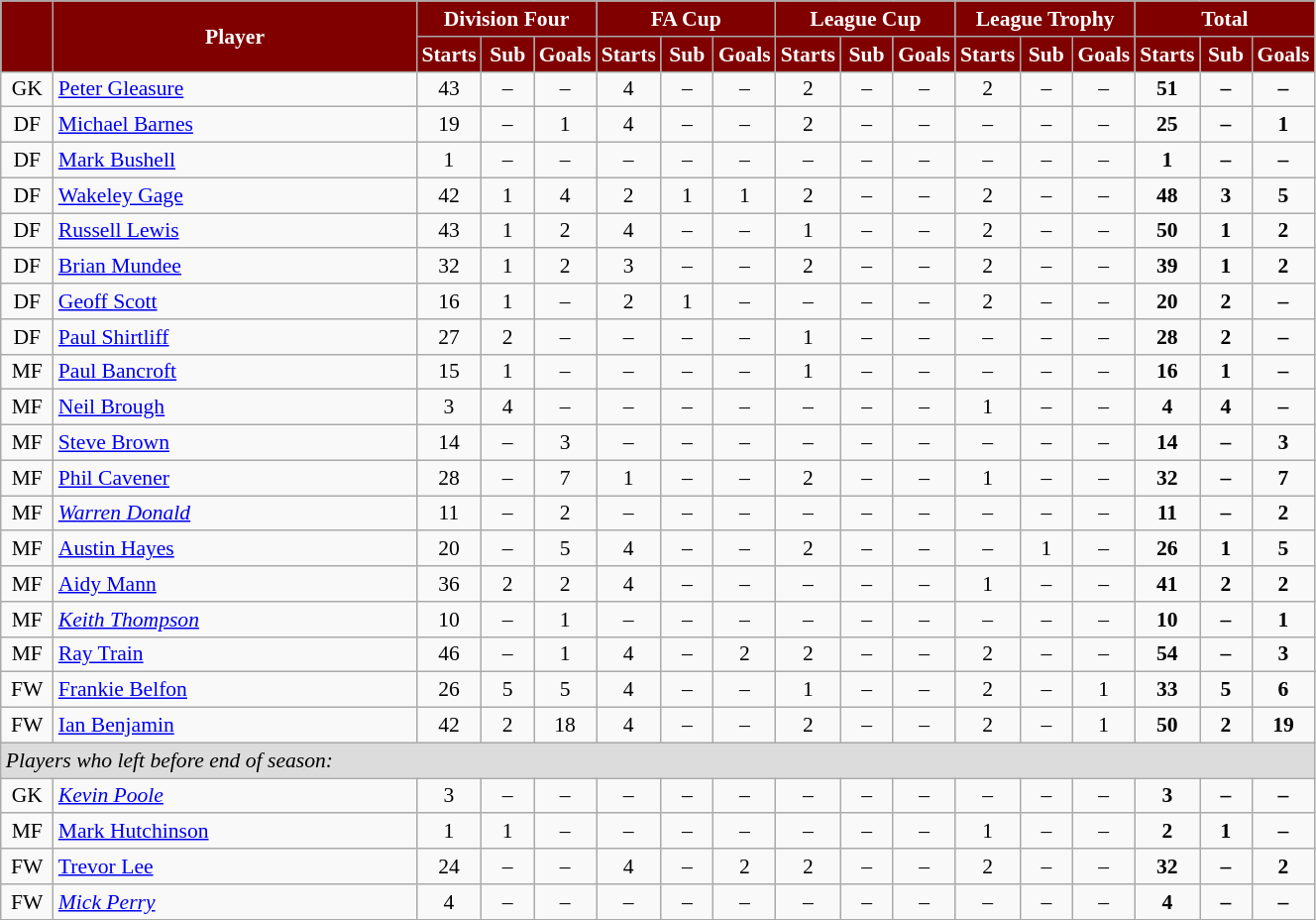<table class="wikitable"  style="text-align:center; font-size:90%; width:70%;">
<tr>
<th rowspan="2" style="background:maroon; color:white;  width: 4%"></th>
<th rowspan="2" style="background:maroon; color:white; ">Player</th>
<th colspan="3" style="background:maroon; color:white; ">Division Four</th>
<th colspan="3" style="background:maroon; color:white; ">FA Cup</th>
<th colspan="3" style="background:maroon; color:white; ">League Cup</th>
<th colspan="3" style="background:maroon; color:white; ">League Trophy</th>
<th colspan="3" style="background:maroon; color:white; ">Total</th>
</tr>
<tr>
<th style="background:maroon; color:white;  width: 4%;">Starts</th>
<th style="background:maroon; color:white;  width: 4%;">Sub</th>
<th style="background:maroon; color:white;  width: 4%;">Goals</th>
<th style="background:maroon; color:white;  width: 4%;">Starts</th>
<th style="background:maroon; color:white;  width: 4%;">Sub</th>
<th style="background:maroon; color:white;  width: 4%;">Goals</th>
<th style="background:maroon; color:white;  width: 4%;">Starts</th>
<th style="background:maroon; color:white;  width: 4%;">Sub</th>
<th style="background:maroon; color:white;  width: 4%;">Goals</th>
<th style="background:maroon; color:white;  width: 4%;">Starts</th>
<th style="background:maroon; color:white;  width: 4%;">Sub</th>
<th style="background:maroon; color:white;  width: 4%;">Goals</th>
<th style="background:maroon; color:white;  width: 4%;">Starts</th>
<th style="background:maroon; color:white;  width: 4%;">Sub</th>
<th style="background:maroon; color:white;  width: 4%;">Goals</th>
</tr>
<tr>
<td>GK</td>
<td style="text-align:left;"><a href='#'>Peter Gleasure</a></td>
<td>43</td>
<td>–</td>
<td>–</td>
<td>4</td>
<td>–</td>
<td>–</td>
<td>2</td>
<td>–</td>
<td>–</td>
<td>2</td>
<td>–</td>
<td>–</td>
<td><strong>51</strong></td>
<td><strong>–</strong></td>
<td><strong>–</strong></td>
</tr>
<tr>
<td>DF</td>
<td style="text-align:left;"><a href='#'>Michael Barnes</a></td>
<td>19</td>
<td>–</td>
<td>1</td>
<td>4</td>
<td>–</td>
<td>–</td>
<td>2</td>
<td>–</td>
<td>–</td>
<td>–</td>
<td>–</td>
<td>–</td>
<td><strong>25</strong></td>
<td><strong>–</strong></td>
<td><strong>1</strong></td>
</tr>
<tr>
<td>DF</td>
<td style="text-align:left;"><a href='#'>Mark Bushell</a></td>
<td>1</td>
<td>–</td>
<td>–</td>
<td>–</td>
<td>–</td>
<td>–</td>
<td>–</td>
<td>–</td>
<td>–</td>
<td>–</td>
<td>–</td>
<td>–</td>
<td><strong>1</strong></td>
<td><strong>–</strong></td>
<td><strong>–</strong></td>
</tr>
<tr>
<td>DF</td>
<td style="text-align:left;"><a href='#'>Wakeley Gage</a></td>
<td>42</td>
<td>1</td>
<td>4</td>
<td>2</td>
<td>1</td>
<td>1</td>
<td>2</td>
<td>–</td>
<td>–</td>
<td>2</td>
<td>–</td>
<td>–</td>
<td><strong>48</strong></td>
<td><strong>3</strong></td>
<td><strong>5</strong></td>
</tr>
<tr>
<td>DF</td>
<td style="text-align:left;"><a href='#'>Russell Lewis</a></td>
<td>43</td>
<td>1</td>
<td>2</td>
<td>4</td>
<td>–</td>
<td>–</td>
<td>1</td>
<td>–</td>
<td>–</td>
<td>2</td>
<td>–</td>
<td>–</td>
<td><strong>50</strong></td>
<td><strong>1</strong></td>
<td><strong>2</strong></td>
</tr>
<tr>
<td>DF</td>
<td style="text-align:left;"><a href='#'>Brian Mundee</a></td>
<td>32</td>
<td>1</td>
<td>2</td>
<td>3</td>
<td>–</td>
<td>–</td>
<td>2</td>
<td>–</td>
<td>–</td>
<td>2</td>
<td>–</td>
<td>–</td>
<td><strong>39</strong></td>
<td><strong>1</strong></td>
<td><strong>2</strong></td>
</tr>
<tr>
<td>DF</td>
<td style="text-align:left;"><a href='#'>Geoff Scott</a></td>
<td>16</td>
<td>1</td>
<td>–</td>
<td>2</td>
<td>1</td>
<td>–</td>
<td>–</td>
<td>–</td>
<td>–</td>
<td>2</td>
<td>–</td>
<td>–</td>
<td><strong>20</strong></td>
<td><strong>2</strong></td>
<td><strong>–</strong></td>
</tr>
<tr>
<td>DF</td>
<td style="text-align:left;"><a href='#'>Paul Shirtliff</a></td>
<td>27</td>
<td>2</td>
<td>–</td>
<td>–</td>
<td>–</td>
<td>–</td>
<td>1</td>
<td>–</td>
<td>–</td>
<td>–</td>
<td>–</td>
<td>–</td>
<td><strong>28</strong></td>
<td><strong>2</strong></td>
<td><strong>–</strong></td>
</tr>
<tr>
<td>MF</td>
<td style="text-align:left;"><a href='#'>Paul Bancroft</a></td>
<td>15</td>
<td>1</td>
<td>–</td>
<td>–</td>
<td>–</td>
<td>–</td>
<td>1</td>
<td>–</td>
<td>–</td>
<td>–</td>
<td>–</td>
<td>–</td>
<td><strong>16</strong></td>
<td><strong>1</strong></td>
<td><strong>–</strong></td>
</tr>
<tr>
<td>MF</td>
<td style="text-align:left;"><a href='#'>Neil Brough</a></td>
<td>3</td>
<td>4</td>
<td>–</td>
<td>–</td>
<td>–</td>
<td>–</td>
<td>–</td>
<td>–</td>
<td>–</td>
<td>1</td>
<td>–</td>
<td>–</td>
<td><strong>4</strong></td>
<td><strong>4</strong></td>
<td><strong>–</strong></td>
</tr>
<tr>
<td>MF</td>
<td style="text-align:left;"><a href='#'>Steve Brown</a></td>
<td>14</td>
<td>–</td>
<td>3</td>
<td>–</td>
<td>–</td>
<td>–</td>
<td>–</td>
<td>–</td>
<td>–</td>
<td>–</td>
<td>–</td>
<td>–</td>
<td><strong>14</strong></td>
<td><strong>–</strong></td>
<td><strong>3</strong></td>
</tr>
<tr>
<td>MF</td>
<td style="text-align:left;"><a href='#'>Phil Cavener</a></td>
<td>28</td>
<td>–</td>
<td>7</td>
<td>1</td>
<td>–</td>
<td>–</td>
<td>2</td>
<td>–</td>
<td>–</td>
<td>1</td>
<td>–</td>
<td>–</td>
<td><strong>32</strong></td>
<td><strong>–</strong></td>
<td><strong>7</strong></td>
</tr>
<tr>
<td>MF</td>
<td style="text-align:left;"><em><a href='#'>Warren Donald</a></em></td>
<td>11</td>
<td>–</td>
<td>2</td>
<td>–</td>
<td>–</td>
<td>–</td>
<td>–</td>
<td>–</td>
<td>–</td>
<td>–</td>
<td>–</td>
<td>–</td>
<td><strong>11</strong></td>
<td><strong>–</strong></td>
<td><strong>2</strong></td>
</tr>
<tr>
<td>MF</td>
<td style="text-align:left;"><a href='#'>Austin Hayes</a></td>
<td>20</td>
<td>–</td>
<td>5</td>
<td>4</td>
<td>–</td>
<td>–</td>
<td>2</td>
<td>–</td>
<td>–</td>
<td>–</td>
<td>1</td>
<td>–</td>
<td><strong>26</strong></td>
<td><strong>1</strong></td>
<td><strong>5</strong></td>
</tr>
<tr>
<td>MF</td>
<td style="text-align:left;"><a href='#'>Aidy Mann</a></td>
<td>36</td>
<td>2</td>
<td>2</td>
<td>4</td>
<td>–</td>
<td>–</td>
<td>–</td>
<td>–</td>
<td>–</td>
<td>1</td>
<td>–</td>
<td>–</td>
<td><strong>41</strong></td>
<td><strong>2</strong></td>
<td><strong>2</strong></td>
</tr>
<tr>
<td>MF</td>
<td style="text-align:left;"><em><a href='#'>Keith Thompson</a></em></td>
<td>10</td>
<td>–</td>
<td>1</td>
<td>–</td>
<td>–</td>
<td>–</td>
<td>–</td>
<td>–</td>
<td>–</td>
<td>–</td>
<td>–</td>
<td>–</td>
<td><strong>10</strong></td>
<td><strong>–</strong></td>
<td><strong>1</strong></td>
</tr>
<tr>
<td>MF</td>
<td style="text-align:left;"><a href='#'>Ray Train</a></td>
<td>46</td>
<td>–</td>
<td>1</td>
<td>4</td>
<td>–</td>
<td>2</td>
<td>2</td>
<td>–</td>
<td>–</td>
<td>2</td>
<td>–</td>
<td>–</td>
<td><strong>54</strong></td>
<td><strong>–</strong></td>
<td><strong>3</strong></td>
</tr>
<tr>
<td>FW</td>
<td style="text-align:left;"><a href='#'>Frankie Belfon</a></td>
<td>26</td>
<td>5</td>
<td>5</td>
<td>4</td>
<td>–</td>
<td>–</td>
<td>1</td>
<td>–</td>
<td>–</td>
<td>2</td>
<td>–</td>
<td>1</td>
<td><strong>33</strong></td>
<td><strong>5</strong></td>
<td><strong>6</strong></td>
</tr>
<tr>
<td>FW</td>
<td style="text-align:left;"><a href='#'>Ian Benjamin</a></td>
<td>42</td>
<td>2</td>
<td>18</td>
<td>4</td>
<td>–</td>
<td>–</td>
<td>2</td>
<td>–</td>
<td>–</td>
<td>2</td>
<td>–</td>
<td>1</td>
<td><strong>50</strong></td>
<td><strong>2</strong></td>
<td><strong>19</strong></td>
</tr>
<tr>
<td colspan="20" style="background:#dcdcdc; text-align:left;"><em>Players who left before end of season:</em></td>
</tr>
<tr>
<td>GK</td>
<td style="text-align:left;"><em><a href='#'>Kevin Poole</a></em></td>
<td>3</td>
<td>–</td>
<td>–</td>
<td>–</td>
<td>–</td>
<td>–</td>
<td>–</td>
<td>–</td>
<td>–</td>
<td>–</td>
<td>–</td>
<td>–</td>
<td><strong>3</strong></td>
<td><strong>–</strong></td>
<td><strong>–</strong></td>
</tr>
<tr>
<td>MF</td>
<td style="text-align:left;"><a href='#'>Mark Hutchinson</a></td>
<td>1</td>
<td>1</td>
<td>–</td>
<td>–</td>
<td>–</td>
<td>–</td>
<td>–</td>
<td>–</td>
<td>–</td>
<td>1</td>
<td>–</td>
<td>–</td>
<td><strong>2</strong></td>
<td><strong>1</strong></td>
<td><strong>–</strong></td>
</tr>
<tr>
<td>FW</td>
<td style="text-align:left;"><a href='#'>Trevor Lee</a></td>
<td>24</td>
<td>–</td>
<td>–</td>
<td>4</td>
<td>–</td>
<td>2</td>
<td>2</td>
<td>–</td>
<td>–</td>
<td>2</td>
<td>–</td>
<td>–</td>
<td><strong>32</strong></td>
<td><strong>–</strong></td>
<td><strong>2</strong></td>
</tr>
<tr>
<td>FW</td>
<td style="text-align:left;"><em><a href='#'>Mick Perry</a></em></td>
<td>4</td>
<td>–</td>
<td>–</td>
<td>–</td>
<td>–</td>
<td>–</td>
<td>–</td>
<td>–</td>
<td>–</td>
<td>–</td>
<td>–</td>
<td>–</td>
<td><strong>4</strong></td>
<td><strong>–</strong></td>
<td><strong>–</strong></td>
</tr>
</table>
